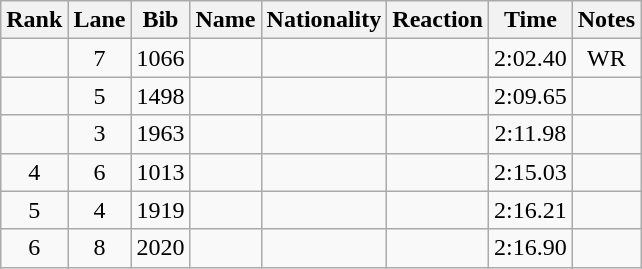<table class="wikitable sortable" style="text-align:center">
<tr>
<th>Rank</th>
<th>Lane</th>
<th>Bib</th>
<th>Name</th>
<th>Nationality</th>
<th>Reaction</th>
<th>Time</th>
<th>Notes</th>
</tr>
<tr>
<td></td>
<td>7</td>
<td>1066</td>
<td align=left></td>
<td align=left></td>
<td></td>
<td>2:02.40</td>
<td Notes>WR</td>
</tr>
<tr>
<td></td>
<td>5</td>
<td>1498</td>
<td align=left></td>
<td align=left></td>
<td></td>
<td>2:09.65</td>
<td></td>
</tr>
<tr>
<td></td>
<td>3</td>
<td>1963</td>
<td align=left></td>
<td align=left></td>
<td></td>
<td>2:11.98</td>
<td></td>
</tr>
<tr>
<td>4</td>
<td>6</td>
<td>1013</td>
<td align=left></td>
<td align=left></td>
<td></td>
<td>2:15.03</td>
<td></td>
</tr>
<tr>
<td>5</td>
<td>4</td>
<td>1919</td>
<td align=left></td>
<td align=left></td>
<td></td>
<td>2:16.21</td>
<td></td>
</tr>
<tr>
<td>6</td>
<td>8</td>
<td>2020</td>
<td align=left></td>
<td align=left></td>
<td></td>
<td>2:16.90</td>
<td></td>
</tr>
</table>
